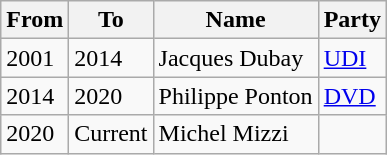<table class="wikitable">
<tr>
<th>From</th>
<th>To</th>
<th>Name</th>
<th>Party</th>
</tr>
<tr>
<td>2001</td>
<td>2014</td>
<td>Jacques Dubay</td>
<td><a href='#'>UDI</a></td>
</tr>
<tr>
<td>2014</td>
<td>2020</td>
<td>Philippe Ponton</td>
<td><a href='#'>DVD</a></td>
</tr>
<tr>
<td>2020</td>
<td>Current</td>
<td>Michel Mizzi</td>
<td></td>
</tr>
</table>
